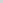<table style="font-size: 85%">
<tr>
<td style="background:#D3D3D3;"></td>
</tr>
</table>
